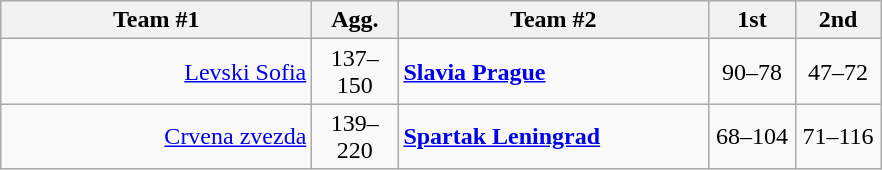<table class=wikitable style="text-align:center">
<tr>
<th width=200>Team #1</th>
<th width=50>Agg.</th>
<th width=200>Team #2</th>
<th width=50>1st</th>
<th width=50>2nd</th>
</tr>
<tr>
<td align=right><a href='#'>Levski Sofia</a> </td>
<td align=center>137–150</td>
<td align=left> <strong><a href='#'>Slavia Prague</a></strong></td>
<td align=center>90–78</td>
<td align=center>47–72</td>
</tr>
<tr>
<td align=right><a href='#'>Crvena zvezda</a> </td>
<td align=center>139–220</td>
<td align=left> <strong><a href='#'>Spartak Leningrad</a></strong></td>
<td align=center>68–104</td>
<td align=center>71–116</td>
</tr>
</table>
